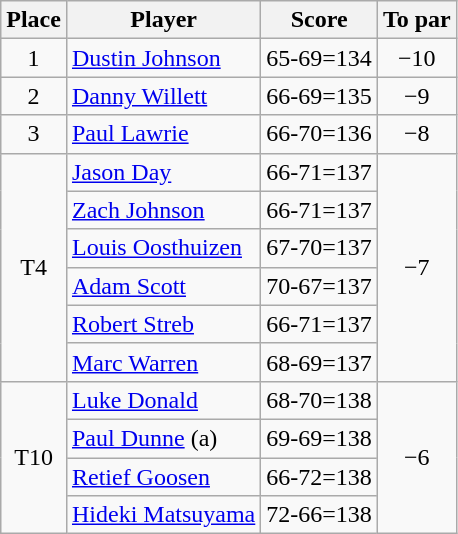<table class="wikitable">
<tr>
<th>Place</th>
<th>Player</th>
<th>Score</th>
<th>To par</th>
</tr>
<tr>
<td align=center>1</td>
<td> <a href='#'>Dustin Johnson</a></td>
<td>65-69=134</td>
<td align=center>−10</td>
</tr>
<tr>
<td align=center>2</td>
<td> <a href='#'>Danny Willett</a></td>
<td>66-69=135</td>
<td align=center>−9</td>
</tr>
<tr>
<td align=center>3</td>
<td> <a href='#'>Paul Lawrie</a></td>
<td>66-70=136</td>
<td align=center>−8</td>
</tr>
<tr>
<td rowspan="6" style="text-align:center;">T4</td>
<td> <a href='#'>Jason Day</a></td>
<td>66-71=137</td>
<td rowspan="6" style="text-align:center;">−7</td>
</tr>
<tr>
<td> <a href='#'>Zach Johnson</a></td>
<td>66-71=137</td>
</tr>
<tr>
<td> <a href='#'>Louis Oosthuizen</a></td>
<td>67-70=137</td>
</tr>
<tr>
<td> <a href='#'>Adam Scott</a></td>
<td>70-67=137</td>
</tr>
<tr>
<td> <a href='#'>Robert Streb</a></td>
<td>66-71=137</td>
</tr>
<tr>
<td> <a href='#'>Marc Warren</a></td>
<td>68-69=137</td>
</tr>
<tr>
<td rowspan="4" style="text-align:center;">T10</td>
<td> <a href='#'>Luke Donald</a></td>
<td>68-70=138</td>
<td rowspan="4" style="text-align:center;">−6</td>
</tr>
<tr>
<td> <a href='#'>Paul Dunne</a> (a)</td>
<td>69-69=138</td>
</tr>
<tr>
<td> <a href='#'>Retief Goosen</a></td>
<td>66-72=138</td>
</tr>
<tr>
<td> <a href='#'>Hideki Matsuyama</a></td>
<td>72-66=138</td>
</tr>
</table>
